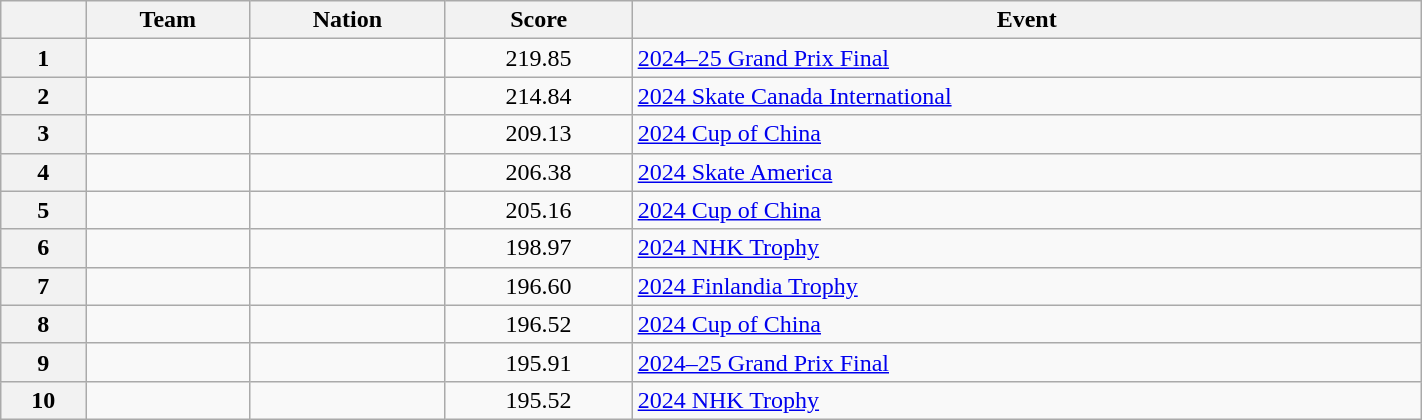<table class="wikitable sortable" style="text-align:left; width:75%">
<tr>
<th scope="col"></th>
<th scope="col">Team</th>
<th scope="col">Nation</th>
<th scope="col">Score</th>
<th scope="col">Event</th>
</tr>
<tr>
<th scope="row">1</th>
<td></td>
<td></td>
<td style="text-align:center;">219.85</td>
<td><a href='#'>2024–25 Grand Prix Final</a></td>
</tr>
<tr>
<th scope="row">2</th>
<td></td>
<td></td>
<td style="text-align:center;">214.84</td>
<td><a href='#'>2024 Skate Canada International</a></td>
</tr>
<tr>
<th scope="row">3</th>
<td></td>
<td></td>
<td style="text-align:center;">209.13</td>
<td><a href='#'>2024 Cup of China</a></td>
</tr>
<tr>
<th scope="row">4</th>
<td></td>
<td></td>
<td style="text-align:center;">206.38</td>
<td><a href='#'>2024 Skate America</a></td>
</tr>
<tr>
<th scope="row">5</th>
<td></td>
<td></td>
<td style="text-align:center;">205.16</td>
<td><a href='#'>2024 Cup of China</a></td>
</tr>
<tr>
<th scope="row">6</th>
<td></td>
<td></td>
<td style="text-align:center;">198.97</td>
<td><a href='#'>2024 NHK Trophy</a></td>
</tr>
<tr>
<th scope="row">7</th>
<td></td>
<td></td>
<td style="text-align:center;">196.60</td>
<td><a href='#'>2024 Finlandia Trophy</a></td>
</tr>
<tr>
<th scope="row">8</th>
<td></td>
<td></td>
<td style="text-align:center;">196.52</td>
<td><a href='#'>2024 Cup of China</a></td>
</tr>
<tr>
<th scope="row">9</th>
<td></td>
<td></td>
<td style="text-align:center">195.91</td>
<td><a href='#'>2024–25 Grand Prix Final</a></td>
</tr>
<tr>
<th scope="row">10</th>
<td></td>
<td></td>
<td style="text-align:center;">195.52</td>
<td><a href='#'>2024 NHK Trophy</a></td>
</tr>
</table>
